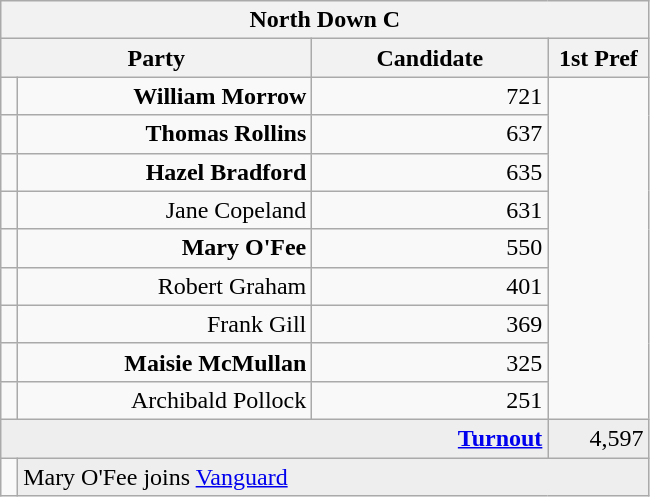<table class="wikitable">
<tr>
<th colspan="4" align="center">North Down C</th>
</tr>
<tr>
<th colspan="2" align="center" width=200>Party</th>
<th width=150>Candidate</th>
<th width=60>1st Pref</th>
</tr>
<tr>
<td></td>
<td align="right"><strong>William Morrow</strong></td>
<td align="right">721</td>
</tr>
<tr>
<td></td>
<td align="right"><strong>Thomas Rollins</strong></td>
<td align="right">637</td>
</tr>
<tr>
<td></td>
<td align="right"><strong>Hazel Bradford</strong></td>
<td align="right">635</td>
</tr>
<tr>
<td></td>
<td align="right">Jane Copeland</td>
<td align="right">631</td>
</tr>
<tr>
<td></td>
<td align="right"><strong>Mary O'Fee</strong></td>
<td align="right">550</td>
</tr>
<tr>
<td></td>
<td align="right">Robert Graham</td>
<td align="right">401</td>
</tr>
<tr>
<td></td>
<td align="right">Frank Gill</td>
<td align="right">369</td>
</tr>
<tr>
<td></td>
<td align="right"><strong>Maisie McMullan</strong></td>
<td align="right">325</td>
</tr>
<tr>
<td></td>
<td align="right">Archibald Pollock</td>
<td align="right">251</td>
</tr>
<tr bgcolor="EEEEEE">
<td colspan=3 align="right"><strong><a href='#'>Turnout</a></strong></td>
<td align="right">4,597</td>
</tr>
<tr>
<td bgcolor=></td>
<td colspan=3 bgcolor="EEEEEE">Mary O'Fee joins <a href='#'>Vanguard</a></td>
</tr>
</table>
